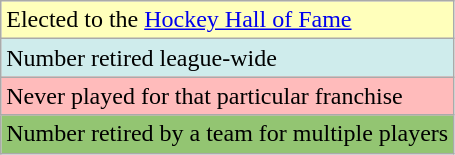<table class="wikitable">
<tr>
<td style="background:#ffb;">Elected to the <a href='#'>Hockey Hall of Fame</a></td>
</tr>
<tr>
<td style="background:#cfecec;">Number retired league-wide</td>
</tr>
<tr>
<td style="background:#ffbbbb;">Never played for that particular franchise</td>
</tr>
<tr>
<td style="background:#93c572;">Number retired by a team for multiple players</td>
</tr>
</table>
